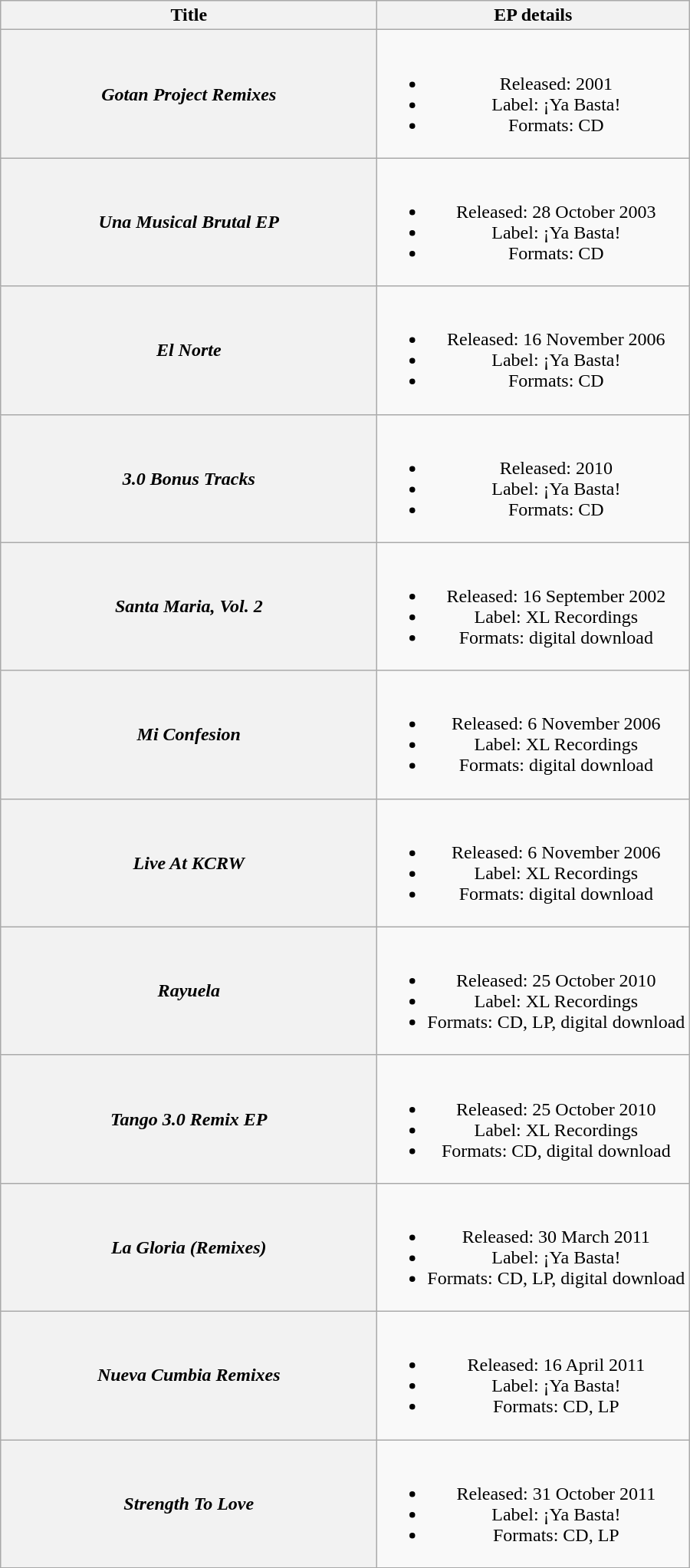<table class="wikitable plainrowheaders" style="text-align:center;">
<tr>
<th scope="col" style="width:20em;">Title</th>
<th scope="col">EP details</th>
</tr>
<tr>
<th scope="row"><em>Gotan Project Remixes</em></th>
<td><br><ul><li>Released: 2001</li><li>Label: ¡Ya Basta!</li><li>Formats: CD</li></ul></td>
</tr>
<tr>
<th scope="row"><em>Una Musical Brutal EP</em></th>
<td><br><ul><li>Released: 28 October 2003</li><li>Label: ¡Ya Basta!</li><li>Formats: CD</li></ul></td>
</tr>
<tr>
<th scope="row"><em>El Norte</em></th>
<td><br><ul><li>Released: 16 November 2006</li><li>Label: ¡Ya Basta!</li><li>Formats: CD</li></ul></td>
</tr>
<tr>
<th scope="row"><em>3.0 Bonus Tracks</em></th>
<td><br><ul><li>Released: 2010</li><li>Label: ¡Ya Basta!</li><li>Formats: CD</li></ul></td>
</tr>
<tr>
<th scope="row"><em>Santa Maria, Vol. 2</em></th>
<td><br><ul><li>Released: 16 September 2002</li><li>Label: XL Recordings</li><li>Formats: digital download</li></ul></td>
</tr>
<tr>
<th scope="row"><em>Mi Confesion</em></th>
<td><br><ul><li>Released: 6 November 2006</li><li>Label: XL Recordings</li><li>Formats: digital download</li></ul></td>
</tr>
<tr>
<th scope="row"><em>Live At KCRW</em></th>
<td><br><ul><li>Released: 6 November 2006</li><li>Label: XL Recordings</li><li>Formats: digital download</li></ul></td>
</tr>
<tr>
<th scope="row"><em>Rayuela</em></th>
<td><br><ul><li>Released: 25 October 2010</li><li>Label: XL Recordings</li><li>Formats: CD, LP, digital download</li></ul></td>
</tr>
<tr>
<th scope="row"><em>Tango 3.0 Remix EP</em></th>
<td><br><ul><li>Released: 25 October 2010</li><li>Label: XL Recordings</li><li>Formats: CD, digital download</li></ul></td>
</tr>
<tr>
<th scope="row"><em>La Gloria (Remixes)</em></th>
<td><br><ul><li>Released: 30 March 2011</li><li>Label: ¡Ya Basta!</li><li>Formats: CD, LP, digital download</li></ul></td>
</tr>
<tr>
<th scope="row"><em>Nueva Cumbia Remixes</em></th>
<td><br><ul><li>Released: 16 April 2011</li><li>Label:  ¡Ya Basta!</li><li>Formats: CD, LP</li></ul></td>
</tr>
<tr>
<th scope="row"><em>Strength To Love</em></th>
<td><br><ul><li>Released: 31 October 2011</li><li>Label: ¡Ya Basta!</li><li>Formats: CD, LP</li></ul></td>
</tr>
</table>
